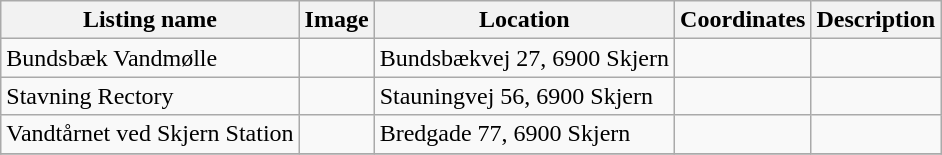<table class="wikitable sortable">
<tr>
<th>Listing name</th>
<th>Image</th>
<th>Location</th>
<th>Coordinates</th>
<th>Description</th>
</tr>
<tr>
<td>Bundsbæk Vandmølle</td>
<td></td>
<td>Bundsbækvej 27, 6900 Skjern</td>
<td></td>
<td></td>
</tr>
<tr>
<td>Stavning Rectory</td>
<td></td>
<td>Stauningvej 56, 6900 Skjern</td>
<td></td>
<td></td>
</tr>
<tr>
<td>Vandtårnet ved Skjern Station</td>
<td></td>
<td>Bredgade 77, 6900 Skjern</td>
<td></td>
<td></td>
</tr>
<tr>
</tr>
</table>
